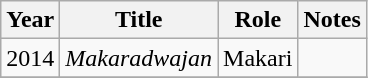<table class="wikitable sortable">
<tr>
<th>Year</th>
<th>Title</th>
<th>Role</th>
<th class="unsortable">Notes</th>
</tr>
<tr>
<td>2014</td>
<td><em>Makaradwajan</em></td>
<td>Makari</td>
<td></td>
</tr>
<tr>
</tr>
</table>
